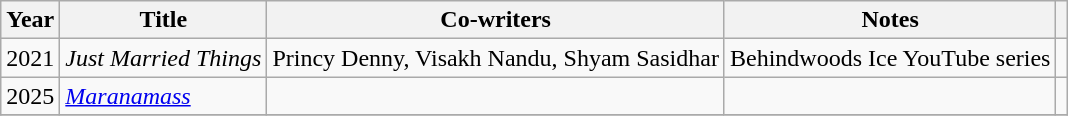<table class="wikitable">
<tr>
<th>Year</th>
<th>Title</th>
<th>Co-writers</th>
<th>Notes</th>
<th></th>
</tr>
<tr>
<td>2021</td>
<td><em>Just Married Things</em></td>
<td>Princy Denny, Visakh Nandu, Shyam Sasidhar</td>
<td>Behindwoods Ice YouTube series</td>
<td></td>
</tr>
<tr>
<td>2025</td>
<td><em><a href='#'>Maranamass</a></em></td>
<td></td>
<td></td>
<td></td>
</tr>
<tr>
</tr>
</table>
